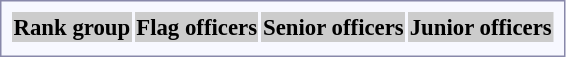<table style="border:1px solid #8888aa; background-color:#f7f8ff; padding:5px; font-size:95%; margin: 0px 12px 12px 0px;">
<tr style="background-color:#CCCCCC;">
<th>Rank group</th>
<th colspan=10>Flag officers</th>
<th colspan=6>Senior officers</th>
<th colspan=8>Junior officers</th>
</tr>
<tr style="text-align:center;">
</tr>
</table>
